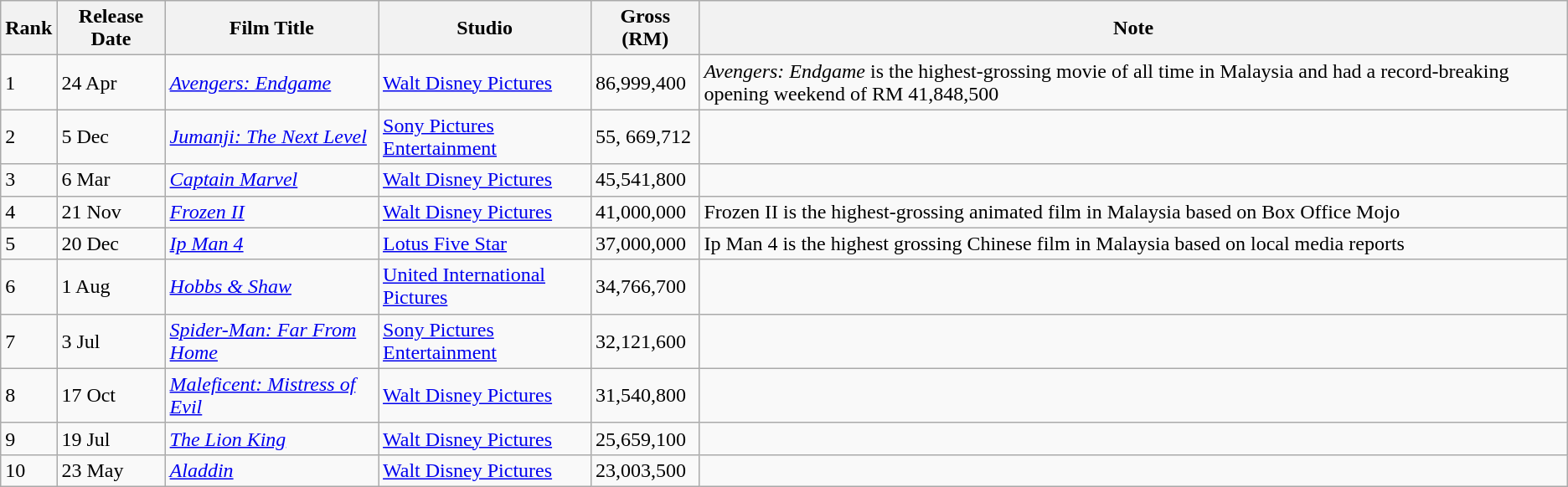<table class="wikitable">
<tr>
<th>Rank</th>
<th>Release Date</th>
<th>Film Title</th>
<th>Studio</th>
<th>Gross (RM)</th>
<th>Note</th>
</tr>
<tr>
<td>1</td>
<td>24 Apr</td>
<td><em><a href='#'>Avengers: Endgame</a></em></td>
<td><a href='#'>Walt Disney Pictures</a></td>
<td>86,999,400</td>
<td><em>Avengers: Endgame</em> is the highest-grossing movie of all time in Malaysia and had a record-breaking opening weekend of RM 41,848,500</td>
</tr>
<tr>
<td>2</td>
<td>5 Dec</td>
<td><em><a href='#'>Jumanji: The Next Level</a></em></td>
<td><a href='#'>Sony Pictures Entertainment</a></td>
<td>55, 669,712</td>
<td></td>
</tr>
<tr>
<td>3</td>
<td>6 Mar</td>
<td><a href='#'><em>Captain Marvel</em></a></td>
<td><a href='#'>Walt Disney Pictures</a></td>
<td>45,541,800</td>
<td></td>
</tr>
<tr>
<td>4</td>
<td>21 Nov</td>
<td><em><a href='#'>Frozen II</a></em></td>
<td><a href='#'>Walt Disney Pictures</a></td>
<td>41,000,000</td>
<td>Frozen II is the highest-grossing animated film in Malaysia based on Box Office Mojo</td>
</tr>
<tr>
<td>5</td>
<td>20 Dec</td>
<td><em><a href='#'>Ip Man 4</a></em></td>
<td><a href='#'>Lotus Five Star</a></td>
<td>37,000,000</td>
<td>Ip Man 4 is the highest grossing Chinese film in Malaysia based on local media reports </td>
</tr>
<tr>
<td>6</td>
<td>1 Aug</td>
<td><em><a href='#'>Hobbs & Shaw</a></em></td>
<td><a href='#'>United International Pictures</a></td>
<td>34,766,700</td>
<td></td>
</tr>
<tr>
<td>7</td>
<td>3 Jul</td>
<td><em><a href='#'>Spider-Man: Far From Home</a></em></td>
<td><a href='#'>Sony Pictures Entertainment</a></td>
<td>32,121,600</td>
<td></td>
</tr>
<tr>
<td>8</td>
<td>17 Oct</td>
<td><em><a href='#'>Maleficent: Mistress of Evil</a></em></td>
<td><a href='#'>Walt Disney Pictures</a></td>
<td>31,540,800</td>
<td></td>
</tr>
<tr>
<td>9</td>
<td>19 Jul</td>
<td><a href='#'><em>The Lion King</em></a></td>
<td><a href='#'>Walt Disney Pictures</a></td>
<td>25,659,100</td>
<td></td>
</tr>
<tr>
<td>10</td>
<td>23 May</td>
<td><a href='#'><em>Aladdin</em></a></td>
<td><a href='#'>Walt Disney Pictures</a></td>
<td>23,003,500</td>
<td></td>
</tr>
</table>
